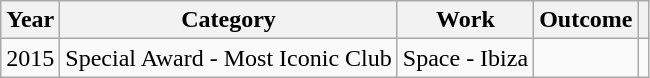<table class="wikitable sortable">
<tr>
<th>Year</th>
<th>Category</th>
<th>Work</th>
<th>Outcome</th>
<th></th>
</tr>
<tr>
<td>2015</td>
<td>Special Award - Most Iconic Club</td>
<td>Space - Ibiza</td>
<td></td>
<td></td>
</tr>
</table>
